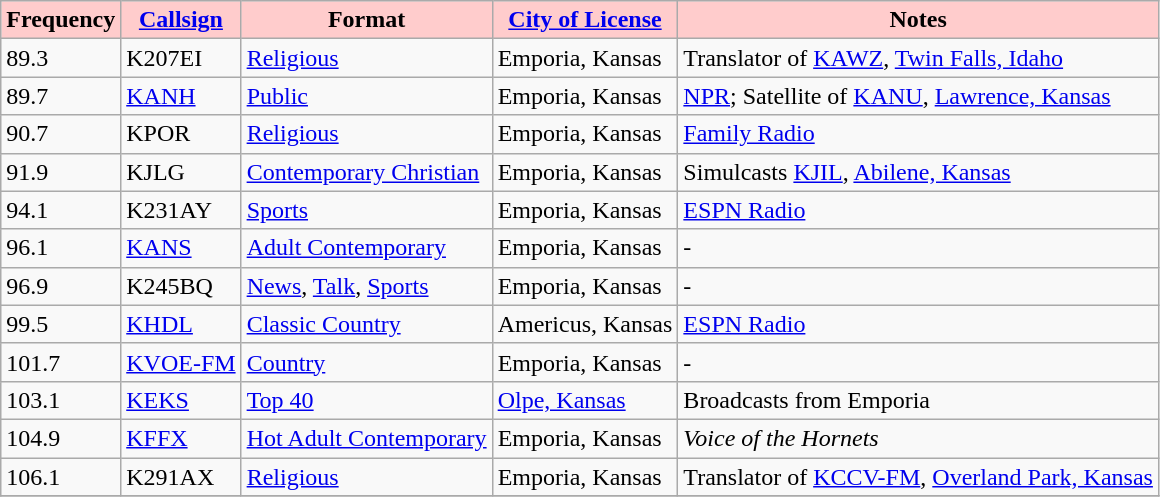<table class="wikitable">
<tr>
<th style="background:#fcc;"><strong>Frequency</strong></th>
<th style="background:#fcc;"><strong><a href='#'>Callsign</a></strong></th>
<th style="background:#fcc;"><strong>Format</strong></th>
<th style="background:#fcc;"><strong><a href='#'>City of License</a></strong></th>
<th style="background:#fcc;"><strong>Notes</strong></th>
</tr>
<tr>
<td>89.3</td>
<td>K207EI</td>
<td><a href='#'>Religious</a></td>
<td>Emporia, Kansas</td>
<td>Translator of <a href='#'>KAWZ</a>, <a href='#'>Twin Falls, Idaho</a></td>
</tr>
<tr>
<td>89.7</td>
<td><a href='#'>KANH</a></td>
<td><a href='#'>Public</a></td>
<td>Emporia, Kansas</td>
<td><a href='#'>NPR</a>; Satellite of <a href='#'>KANU</a>, <a href='#'>Lawrence, Kansas</a></td>
</tr>
<tr>
<td>90.7</td>
<td>KPOR</td>
<td><a href='#'>Religious</a></td>
<td>Emporia, Kansas</td>
<td><a href='#'>Family Radio</a></td>
</tr>
<tr>
<td>91.9</td>
<td>KJLG</td>
<td><a href='#'>Contemporary Christian</a></td>
<td>Emporia, Kansas</td>
<td>Simulcasts <a href='#'>KJIL</a>, <a href='#'>Abilene, Kansas</a></td>
</tr>
<tr>
<td>94.1</td>
<td>K231AY</td>
<td><a href='#'>Sports</a></td>
<td>Emporia, Kansas</td>
<td><a href='#'>ESPN Radio</a></td>
</tr>
<tr>
<td>96.1</td>
<td><a href='#'>KANS</a></td>
<td><a href='#'>Adult Contemporary</a></td>
<td>Emporia, Kansas</td>
<td>-</td>
</tr>
<tr>
<td>96.9</td>
<td>K245BQ</td>
<td><a href='#'>News</a>, <a href='#'>Talk</a>, <a href='#'>Sports</a></td>
<td>Emporia, Kansas</td>
<td>-</td>
</tr>
<tr>
<td>99.5</td>
<td><a href='#'>KHDL</a></td>
<td><a href='#'>Classic Country</a></td>
<td>Americus, Kansas</td>
<td><a href='#'>ESPN Radio</a></td>
</tr>
<tr>
<td>101.7</td>
<td><a href='#'>KVOE-FM</a></td>
<td><a href='#'>Country</a></td>
<td>Emporia, Kansas</td>
<td>-</td>
</tr>
<tr>
<td>103.1</td>
<td><a href='#'>KEKS</a></td>
<td><a href='#'>Top 40</a></td>
<td><a href='#'>Olpe, Kansas</a></td>
<td>Broadcasts from Emporia</td>
</tr>
<tr>
<td>104.9</td>
<td><a href='#'>KFFX</a></td>
<td><a href='#'>Hot Adult Contemporary</a></td>
<td>Emporia, Kansas</td>
<td><em>Voice of the Hornets</em></td>
</tr>
<tr>
<td>106.1</td>
<td>K291AX</td>
<td><a href='#'>Religious</a></td>
<td>Emporia, Kansas</td>
<td>Translator of <a href='#'>KCCV-FM</a>, <a href='#'>Overland Park, Kansas</a></td>
</tr>
<tr>
</tr>
</table>
